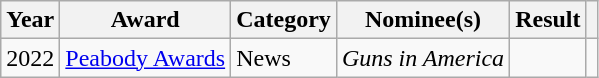<table class="wikitable plainrowheaders sortable">
<tr>
<th scope="col">Year</th>
<th scope="col">Award</th>
<th scope="col">Category</th>
<th scope="col">Nominee(s)</th>
<th scope="col">Result</th>
<th scope="col" class="unsortable"></th>
</tr>
<tr>
<td>2022</td>
<td><a href='#'>Peabody Awards</a></td>
<td>News</td>
<td><em>Guns in America</em></td>
<td></td>
<td></td>
</tr>
</table>
